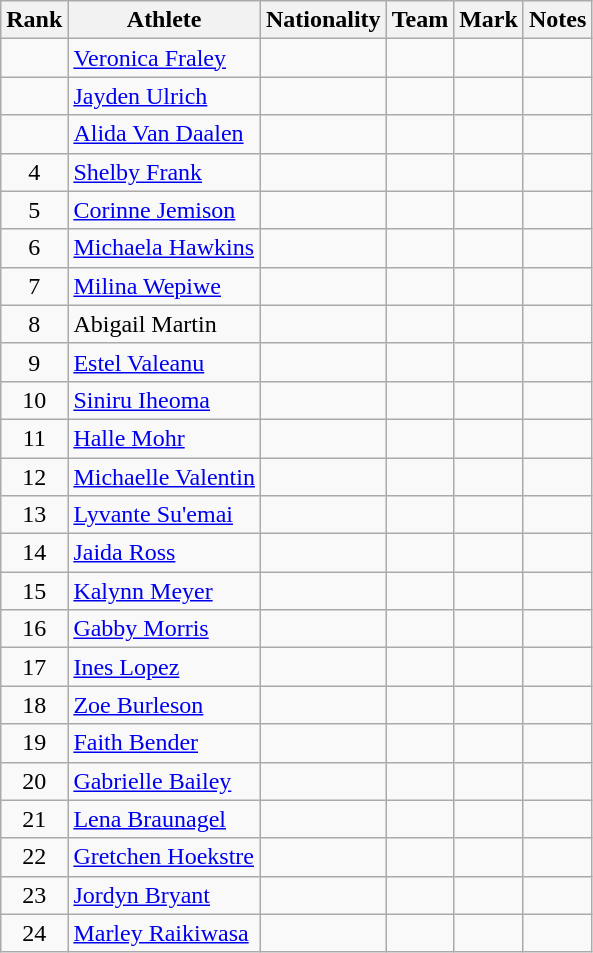<table class="wikitable sortable plainrowheaders" style="text-align:center">
<tr>
<th scope="col">Rank</th>
<th scope="col">Athlete</th>
<th scope="col">Nationality</th>
<th scope="col">Team</th>
<th scope="col">Mark</th>
<th scope="col">Notes</th>
</tr>
<tr>
<td></td>
<td align=left><a href='#'>Veronica Fraley</a></td>
<td align=left></td>
<td></td>
<td></td>
<td></td>
</tr>
<tr>
<td></td>
<td align=left><a href='#'>Jayden Ulrich</a></td>
<td align=left></td>
<td></td>
<td></td>
<td></td>
</tr>
<tr>
<td></td>
<td align=left><a href='#'>Alida Van Daalen</a></td>
<td align=left></td>
<td></td>
<td></td>
<td></td>
</tr>
<tr>
<td>4</td>
<td align=left><a href='#'>Shelby Frank</a></td>
<td align=left></td>
<td></td>
<td></td>
<td></td>
</tr>
<tr>
<td>5</td>
<td align=left><a href='#'>Corinne Jemison</a></td>
<td align=left></td>
<td></td>
<td></td>
<td></td>
</tr>
<tr>
<td>6</td>
<td align=left><a href='#'>Michaela Hawkins</a></td>
<td align=left></td>
<td></td>
<td></td>
<td></td>
</tr>
<tr>
<td>7</td>
<td align=left><a href='#'>Milina Wepiwe</a></td>
<td align=left></td>
<td></td>
<td></td>
<td></td>
</tr>
<tr>
<td>8</td>
<td align=left>Abigail Martin</td>
<td align=left></td>
<td></td>
<td></td>
<td></td>
</tr>
<tr>
<td>9</td>
<td align=left><a href='#'>Estel Valeanu</a></td>
<td align=left></td>
<td></td>
<td></td>
<td></td>
</tr>
<tr>
<td>10</td>
<td align=left><a href='#'>Siniru Iheoma</a></td>
<td align=left></td>
<td></td>
<td></td>
<td></td>
</tr>
<tr>
<td>11</td>
<td align=left><a href='#'>Halle Mohr</a></td>
<td align=left></td>
<td></td>
<td></td>
<td></td>
</tr>
<tr>
<td>12</td>
<td align=left><a href='#'>Michaelle Valentin</a></td>
<td align=left></td>
<td></td>
<td></td>
<td></td>
</tr>
<tr>
<td>13</td>
<td align=left><a href='#'>Lyvante Su'emai</a></td>
<td align=left></td>
<td></td>
<td></td>
<td></td>
</tr>
<tr>
<td>14</td>
<td align=left><a href='#'>Jaida Ross</a></td>
<td align=left></td>
<td></td>
<td></td>
<td></td>
</tr>
<tr>
<td>15</td>
<td align=left><a href='#'>Kalynn Meyer</a></td>
<td align=left></td>
<td></td>
<td></td>
<td></td>
</tr>
<tr>
<td>16</td>
<td align=left><a href='#'>Gabby Morris</a></td>
<td align=left></td>
<td></td>
<td></td>
<td></td>
</tr>
<tr>
<td>17</td>
<td align=left><a href='#'>Ines Lopez</a></td>
<td align=left></td>
<td></td>
<td></td>
<td></td>
</tr>
<tr>
<td>18</td>
<td align=left><a href='#'>Zoe Burleson</a></td>
<td align=left></td>
<td></td>
<td></td>
<td></td>
</tr>
<tr>
<td>19</td>
<td align=left><a href='#'>Faith Bender</a></td>
<td align=left></td>
<td></td>
<td></td>
<td></td>
</tr>
<tr>
<td>20</td>
<td align=left><a href='#'>Gabrielle Bailey</a></td>
<td align=left></td>
<td></td>
<td></td>
<td></td>
</tr>
<tr>
<td>21</td>
<td align=left><a href='#'>Lena Braunagel</a></td>
<td align=left></td>
<td></td>
<td></td>
<td></td>
</tr>
<tr>
<td>22</td>
<td align=left><a href='#'>Gretchen Hoekstre</a></td>
<td align=left></td>
<td></td>
<td></td>
<td></td>
</tr>
<tr>
<td>23</td>
<td align=left><a href='#'>Jordyn Bryant</a></td>
<td align=left></td>
<td></td>
<td></td>
<td></td>
</tr>
<tr>
<td>24</td>
<td align=left><a href='#'>Marley Raikiwasa</a></td>
<td align=left></td>
<td></td>
<td></td>
<td></td>
</tr>
</table>
